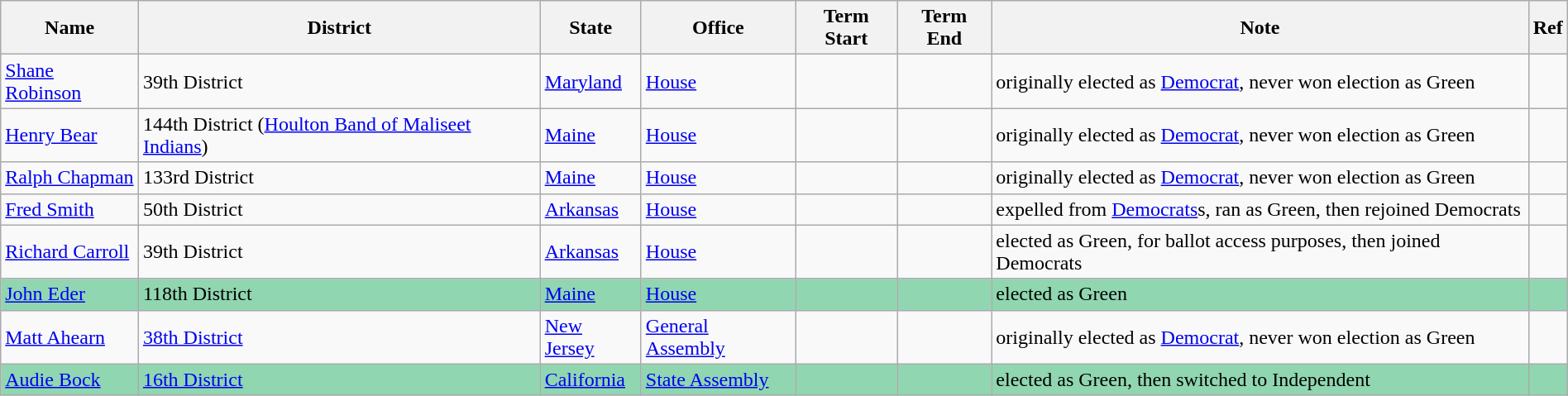<table class="wikitable sortable" width=100%>
<tr>
<th>Name</th>
<th>District</th>
<th>State</th>
<th>Office</th>
<th>Term Start</th>
<th>Term End</th>
<th>Note</th>
<th>Ref</th>
</tr>
<tr>
<td><a href='#'>Shane Robinson</a></td>
<td>39th District</td>
<td><a href='#'>Maryland</a></td>
<td><a href='#'>House</a></td>
<td></td>
<td></td>
<td>originally elected as <a href='#'>Democrat</a>, never won election as Green</td>
<td></td>
</tr>
<tr>
<td><a href='#'>Henry Bear</a></td>
<td>144th District (<a href='#'>Houlton Band of Maliseet Indians</a>)</td>
<td><a href='#'>Maine</a></td>
<td><a href='#'>House</a></td>
<td></td>
<td></td>
<td>originally elected as <a href='#'>Democrat</a>, never won election as Green</td>
<td></td>
</tr>
<tr>
<td><a href='#'>Ralph Chapman</a></td>
<td>133rd District</td>
<td><a href='#'>Maine</a></td>
<td><a href='#'>House</a></td>
<td></td>
<td></td>
<td>originally elected as <a href='#'>Democrat</a>, never won election as Green</td>
<td></td>
</tr>
<tr>
<td><a href='#'>Fred Smith</a></td>
<td>50th District</td>
<td><a href='#'>Arkansas</a></td>
<td><a href='#'>House</a></td>
<td><br></td>
<td><br></td>
<td>expelled from <a href='#'>Democrats</a>s, ran as Green, then rejoined Democrats</td>
<td></td>
</tr>
<tr>
<td><a href='#'>Richard Carroll</a></td>
<td>39th District</td>
<td><a href='#'>Arkansas</a></td>
<td><a href='#'>House</a></td>
<td></td>
<td></td>
<td>elected as Green, for ballot access purposes, then joined Democrats</td>
<td></td>
</tr>
<tr style="background:#90d6b1">
<td><a href='#'>John Eder</a></td>
<td>118th District</td>
<td><a href='#'>Maine</a></td>
<td><a href='#'>House</a></td>
<td></td>
<td></td>
<td>elected as Green</td>
<td></td>
</tr>
<tr>
<td><a href='#'>Matt Ahearn</a></td>
<td><a href='#'>38th District</a></td>
<td><a href='#'>New Jersey</a></td>
<td><a href='#'>General Assembly</a></td>
<td></td>
<td></td>
<td>originally elected as <a href='#'>Democrat</a>, never won election as Green</td>
<td></td>
</tr>
<tr style="background:#90d6b1">
<td><a href='#'>Audie Bock</a></td>
<td><a href='#'>16th District</a></td>
<td><a href='#'>California</a></td>
<td><a href='#'>State Assembly</a></td>
<td></td>
<td></td>
<td>elected as Green, then switched to Independent</td>
<td></td>
</tr>
</table>
